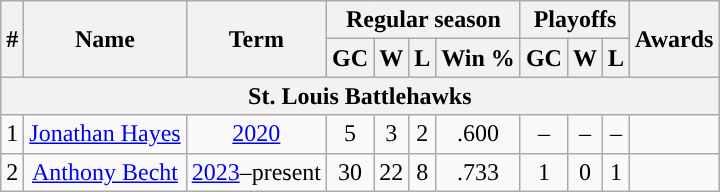<table class="wikitable" style="text-align:center">
<tr>
<th rowspan="2">#</th>
<th rowspan="2">Name</th>
<th rowspan="2">Term</th>
<th colspan="4">Regular season</th>
<th colspan="3">Playoffs</th>
<th rowspan="2">Awards</th>
</tr>
<tr>
<th>GC</th>
<th>W</th>
<th>L</th>
<th>Win %</th>
<th>GC</th>
<th>W</th>
<th>L</th>
</tr>
<tr>
<th colspan="11">St. Louis Battlehawks</th>
</tr>
<tr>
<td>1</td>
<td><a href='#'>Jonathan Hayes</a></td>
<td><a href='#'>2020</a></td>
<td>5</td>
<td>3</td>
<td>2</td>
<td>.600</td>
<td>–</td>
<td>–</td>
<td>–</td>
<td></td>
</tr>
<tr>
<td>2</td>
<td><a href='#'>Anthony Becht</a></td>
<td><a href='#'>2023</a>–present</td>
<td>30</td>
<td>22</td>
<td>8</td>
<td>.733</td>
<td>1</td>
<td>0</td>
<td>1</td>
<td></td>
</tr>
</table>
